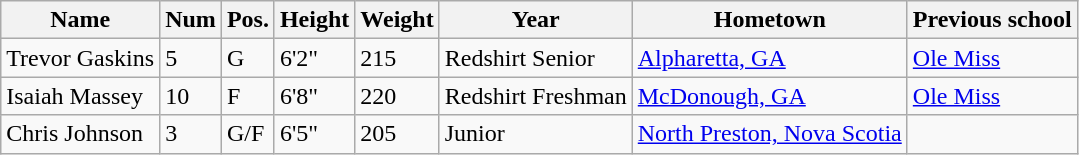<table class="wikitable sortable">
<tr>
<th>Name</th>
<th>Num</th>
<th>Pos.</th>
<th>Height</th>
<th>Weight</th>
<th>Year</th>
<th>Hometown</th>
<th>Previous school</th>
</tr>
<tr>
<td>Trevor Gaskins</td>
<td>5</td>
<td>G</td>
<td>6'2"</td>
<td>215</td>
<td>Redshirt Senior</td>
<td><a href='#'>Alpharetta, GA</a></td>
<td><a href='#'>Ole Miss</a></td>
</tr>
<tr>
<td>Isaiah Massey</td>
<td>10</td>
<td>F</td>
<td>6'8"</td>
<td>220</td>
<td>Redshirt Freshman</td>
<td><a href='#'>McDonough, GA</a></td>
<td><a href='#'>Ole Miss</a></td>
</tr>
<tr>
<td>Chris Johnson</td>
<td>3</td>
<td>G/F</td>
<td>6'5"</td>
<td>205</td>
<td>Junior</td>
<td><a href='#'>North Preston, Nova Scotia</a></td>
<td></td>
</tr>
</table>
